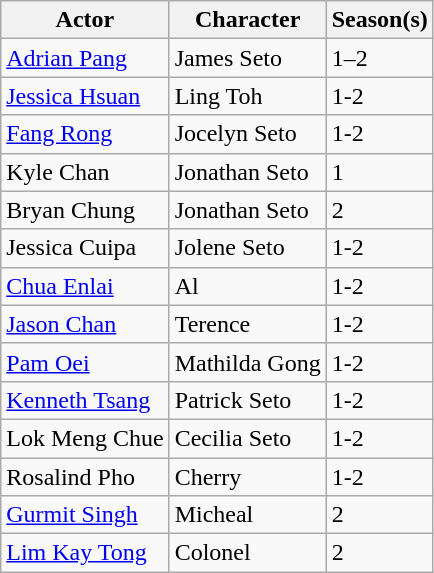<table class="wikitable">
<tr>
<th>Actor</th>
<th>Character</th>
<th>Season(s)</th>
</tr>
<tr>
<td><a href='#'>Adrian Pang</a></td>
<td>James Seto</td>
<td>1–2</td>
</tr>
<tr>
<td><a href='#'>Jessica Hsuan</a></td>
<td>Ling Toh</td>
<td>1-2</td>
</tr>
<tr>
<td><a href='#'>Fang Rong</a></td>
<td>Jocelyn Seto</td>
<td>1-2</td>
</tr>
<tr>
<td>Kyle Chan</td>
<td>Jonathan Seto</td>
<td>1</td>
</tr>
<tr>
<td>Bryan Chung</td>
<td>Jonathan Seto</td>
<td>2</td>
</tr>
<tr>
<td>Jessica Cuipa</td>
<td>Jolene Seto</td>
<td>1-2</td>
</tr>
<tr>
<td><a href='#'>Chua Enlai</a></td>
<td>Al</td>
<td>1-2</td>
</tr>
<tr>
<td><a href='#'>Jason Chan</a></td>
<td>Terence</td>
<td>1-2</td>
</tr>
<tr>
<td><a href='#'>Pam Oei</a></td>
<td>Mathilda Gong</td>
<td>1-2</td>
</tr>
<tr>
<td><a href='#'>Kenneth Tsang</a></td>
<td>Patrick Seto</td>
<td>1-2</td>
</tr>
<tr>
<td>Lok Meng Chue</td>
<td>Cecilia Seto</td>
<td>1-2</td>
</tr>
<tr>
<td>Rosalind Pho</td>
<td>Cherry</td>
<td>1-2</td>
</tr>
<tr>
<td><a href='#'>Gurmit Singh</a></td>
<td>Micheal</td>
<td>2</td>
</tr>
<tr>
<td><a href='#'>Lim Kay Tong</a></td>
<td>Colonel</td>
<td>2</td>
</tr>
</table>
